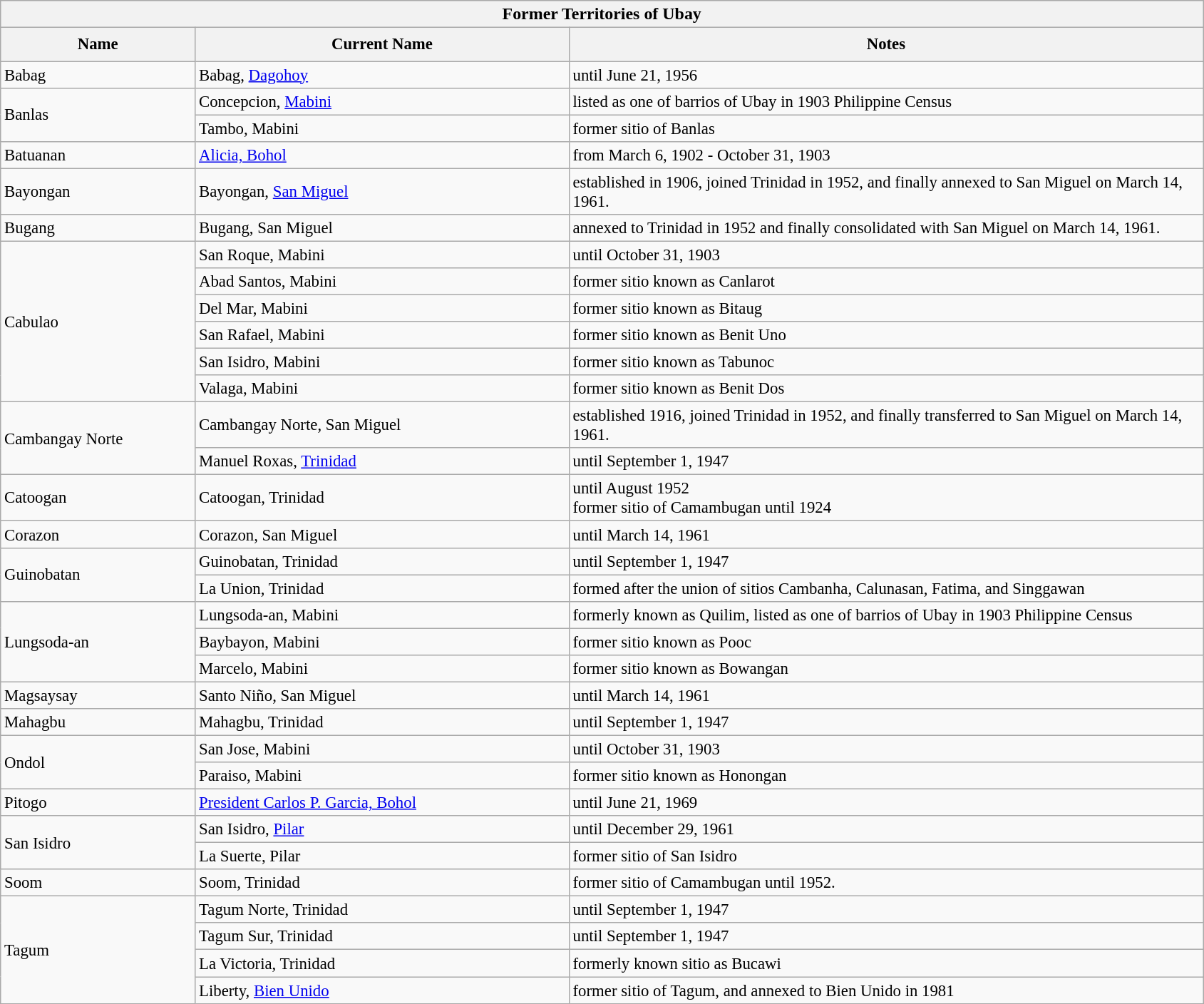<table class="wikitable collapsible collapsed" style="vertical-align:top;text-align:left;font-size:95%;">
<tr>
<th style="font-size:105%;width:70em;" colspan=3>Former Territories of Ubay</th>
</tr>
<tr>
<th style="width: 3em;text-align:center  ;padding: 0.4em 1em;">Name</th>
<th style="width: 8em;text-align:center;padding: 0.4em 1em;">Current Name</th>
<th style="width: 15em;text-align:center  ;padding: 0.4em 1em;">Notes</th>
</tr>
<tr>
<td>Babag</td>
<td>Babag, <a href='#'>Dagohoy</a></td>
<td>until June 21, 1956</td>
</tr>
<tr>
<td rowspan=2>Banlas</td>
<td>Concepcion, <a href='#'>Mabini</a></td>
<td>listed as one of barrios of Ubay in 1903 Philippine Census</td>
</tr>
<tr>
<td>Tambo, Mabini</td>
<td>former sitio of Banlas</td>
</tr>
<tr>
<td>Batuanan</td>
<td><a href='#'>Alicia, Bohol</a></td>
<td>from March 6, 1902 - October 31, 1903</td>
</tr>
<tr>
<td>Bayongan</td>
<td>Bayongan, <a href='#'>San Miguel</a></td>
<td>established in 1906, joined Trinidad in 1952, and finally annexed to San Miguel on March 14, 1961.</td>
</tr>
<tr>
<td>Bugang</td>
<td>Bugang, San Miguel</td>
<td>annexed to Trinidad in 1952 and finally consolidated with San Miguel on March 14, 1961.</td>
</tr>
<tr>
<td rowspan=6>Cabulao</td>
<td>San Roque, Mabini</td>
<td>until October 31, 1903</td>
</tr>
<tr>
<td>Abad Santos, Mabini</td>
<td>former sitio known as Canlarot</td>
</tr>
<tr>
<td>Del Mar, Mabini</td>
<td>former sitio known as Bitaug</td>
</tr>
<tr>
<td>San Rafael, Mabini</td>
<td>former sitio known as Benit Uno</td>
</tr>
<tr>
<td>San Isidro, Mabini</td>
<td>former sitio known as Tabunoc</td>
</tr>
<tr>
<td>Valaga, Mabini</td>
<td>former sitio known as Benit Dos</td>
</tr>
<tr>
<td rowspan=2>Cambangay Norte</td>
<td>Cambangay Norte, San Miguel</td>
<td>established 1916, joined Trinidad in 1952, and finally transferred to San Miguel on March 14, 1961.</td>
</tr>
<tr>
<td>Manuel Roxas, <a href='#'>Trinidad</a></td>
<td>until September 1, 1947</td>
</tr>
<tr>
<td>Catoogan</td>
<td>Catoogan, Trinidad</td>
<td>until August 1952<br>former sitio of Camambugan until 1924</td>
</tr>
<tr>
<td>Corazon</td>
<td>Corazon, San Miguel</td>
<td>until March 14, 1961</td>
</tr>
<tr>
<td rowspan=2>Guinobatan</td>
<td>Guinobatan, Trinidad</td>
<td>until September 1, 1947</td>
</tr>
<tr>
<td>La Union, Trinidad</td>
<td>formed after the union of sitios Cambanha, Calunasan, Fatima, and Singgawan</td>
</tr>
<tr>
<td rowspan=3>Lungsoda-an</td>
<td>Lungsoda-an, Mabini</td>
<td>formerly known as Quilim, listed as one of barrios of Ubay in 1903 Philippine Census</td>
</tr>
<tr>
<td>Baybayon, Mabini</td>
<td>former sitio known as Pooc</td>
</tr>
<tr>
<td>Marcelo, Mabini</td>
<td>former sitio known as Bowangan</td>
</tr>
<tr>
<td>Magsaysay</td>
<td>Santo Niño, San Miguel</td>
<td>until March 14, 1961</td>
</tr>
<tr>
<td>Mahagbu</td>
<td>Mahagbu, Trinidad</td>
<td>until September 1, 1947</td>
</tr>
<tr>
<td rowspan=2>Ondol</td>
<td>San Jose, Mabini</td>
<td>until October 31, 1903</td>
</tr>
<tr>
<td>Paraiso, Mabini</td>
<td>former sitio known as Honongan</td>
</tr>
<tr>
<td>Pitogo</td>
<td><a href='#'>President Carlos P. Garcia, Bohol</a></td>
<td>until June 21, 1969</td>
</tr>
<tr>
<td rowspan=2>San Isidro</td>
<td>San Isidro, <a href='#'>Pilar</a></td>
<td>until December 29, 1961</td>
</tr>
<tr>
<td>La Suerte, Pilar</td>
<td>former sitio of San Isidro</td>
</tr>
<tr>
<td>Soom</td>
<td>Soom, Trinidad</td>
<td>former sitio of Camambugan until 1952.</td>
</tr>
<tr>
<td rowspan=4>Tagum</td>
<td>Tagum Norte, Trinidad</td>
<td>until September 1, 1947</td>
</tr>
<tr>
<td>Tagum Sur, Trinidad</td>
<td>until September 1, 1947</td>
</tr>
<tr>
<td>La Victoria, Trinidad</td>
<td>formerly known sitio as Bucawi</td>
</tr>
<tr>
<td>Liberty, <a href='#'>Bien Unido</a></td>
<td>former sitio of Tagum, and annexed to Bien Unido in 1981</td>
</tr>
</table>
